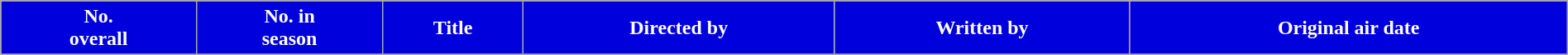<table class="wikitable plainrowheaders" style="width:100%; margin:auto;">
<tr style="color:white">
<th style="background-color: #0000DD;" text-align: center;">No.<br>overall</th>
<th style="background-color: #0000DD;" text-align: center;">No. in<br>season</th>
<th style="background-color: #0000DD;" text-align: center;">Title</th>
<th style="background-color: #0000DD;" text-align: center;">Directed by</th>
<th style="background-color: #0000DD;" text-align: center;">Written by</th>
<th style="background-color: #0000DD;" text-align: center;">Original air date</th>
</tr>
<tr>
</tr>
</table>
